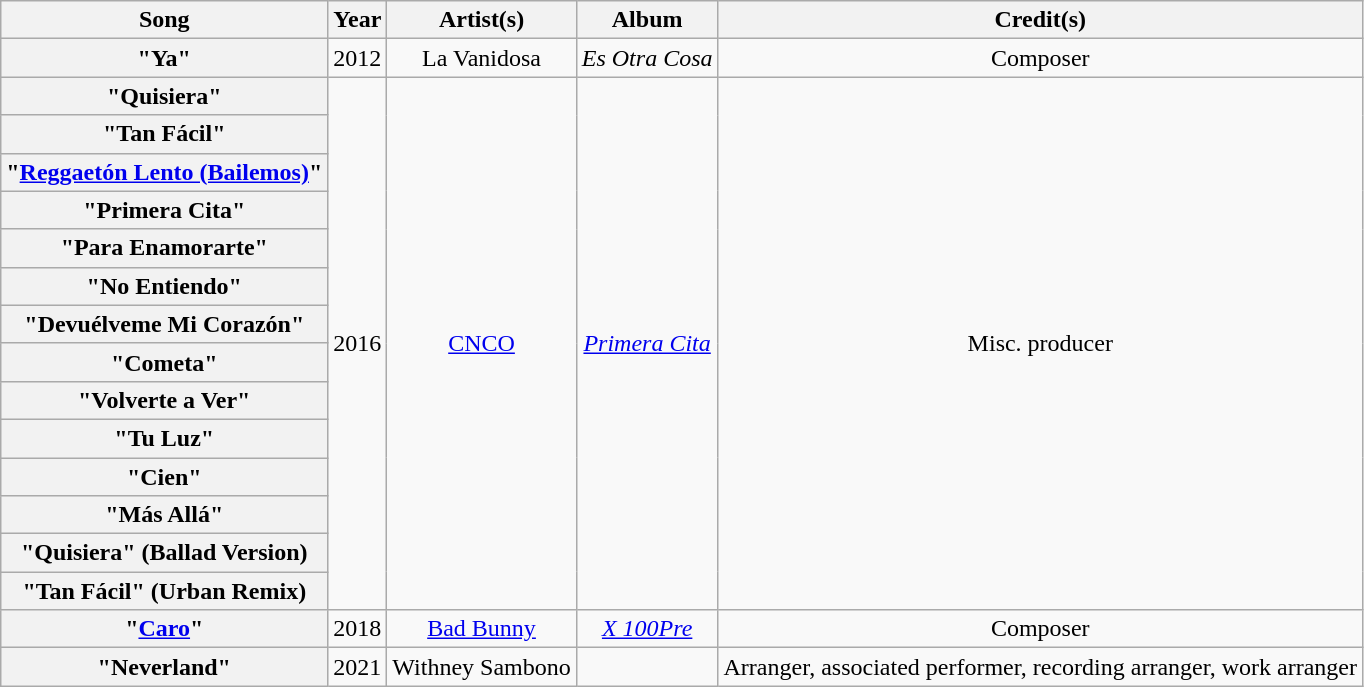<table class="wikitable plainrowheaders" style="text-align:center;">
<tr>
<th scope="col">Song</th>
<th scope="col">Year</th>
<th scope="col">Artist(s)</th>
<th scope="col">Album</th>
<th scope="col">Credit(s)</th>
</tr>
<tr>
<th scope="row">"Ya"</th>
<td>2012</td>
<td>La Vanidosa</td>
<td><em>Es Otra Cosa</em></td>
<td>Composer</td>
</tr>
<tr>
<th scope="row">"Quisiera"</th>
<td rowspan="14">2016</td>
<td rowspan="14"><a href='#'>CNCO</a></td>
<td rowspan="14"><em><a href='#'>Primera Cita</a></em></td>
<td rowspan="14">Misc. producer</td>
</tr>
<tr>
<th scope="row">"Tan Fácil"</th>
</tr>
<tr>
<th scope="row">"<a href='#'>Reggaetón Lento (Bailemos)</a>"</th>
</tr>
<tr>
<th scope="row">"Primera Cita"</th>
</tr>
<tr>
<th scope="row">"Para Enamorarte"</th>
</tr>
<tr>
<th scope="row">"No Entiendo"</th>
</tr>
<tr>
<th scope="row">"Devuélveme Mi Corazón"</th>
</tr>
<tr>
<th scope="row">"Cometa"</th>
</tr>
<tr>
<th scope="row">"Volverte a Ver"</th>
</tr>
<tr>
<th scope="row">"Tu Luz"</th>
</tr>
<tr>
<th scope="row">"Cien"</th>
</tr>
<tr>
<th scope="row">"Más Allá"</th>
</tr>
<tr>
<th scope="row">"Quisiera" (Ballad Version)</th>
</tr>
<tr>
<th scope="row">"Tan Fácil" (Urban Remix)</th>
</tr>
<tr>
<th scope="row">"<a href='#'>Caro</a>"</th>
<td>2018</td>
<td><a href='#'>Bad Bunny</a></td>
<td><a href='#'><em>X 100Pre</em></a></td>
<td>Composer</td>
</tr>
<tr>
<th scope="row">"Neverland"</th>
<td>2021</td>
<td>Withney Sambono</td>
<td></td>
<td>Arranger, associated performer, recording arranger, work arranger</td>
</tr>
</table>
